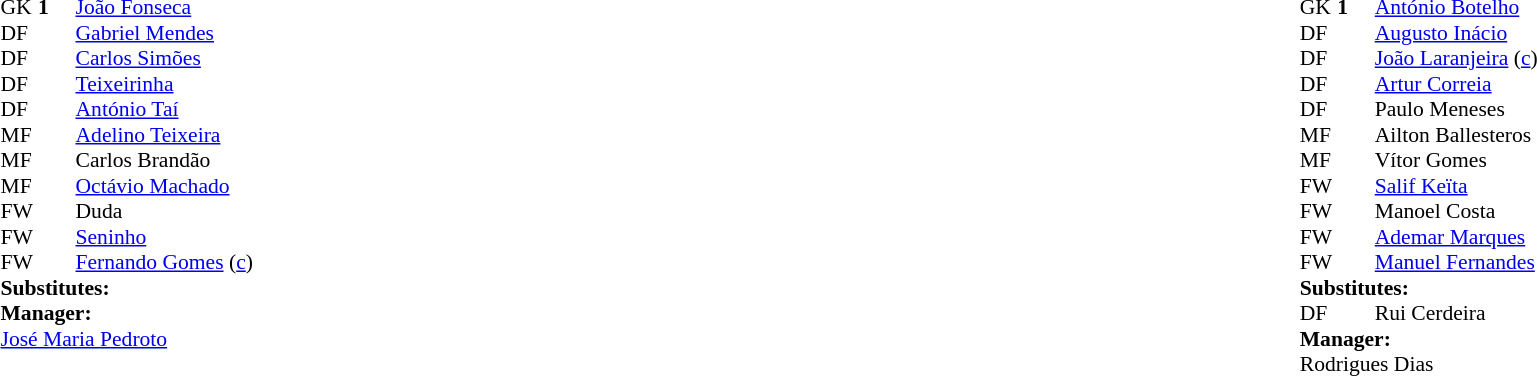<table width="100%">
<tr>
<td valign="top" width="50%"><br><table style="font-size: 90%" cellspacing="0" cellpadding="0">
<tr>
<td colspan="4"></td>
</tr>
<tr>
<th width=25></th>
<th width=25></th>
</tr>
<tr>
<td>GK</td>
<td><strong>1</strong></td>
<td> <a href='#'>João Fonseca</a></td>
</tr>
<tr>
<td>DF</td>
<td></td>
<td> <a href='#'>Gabriel Mendes</a></td>
</tr>
<tr>
<td>DF</td>
<td></td>
<td> <a href='#'>Carlos Simões</a></td>
</tr>
<tr>
<td>DF</td>
<td></td>
<td> <a href='#'>Teixeirinha</a></td>
</tr>
<tr>
<td>DF</td>
<td></td>
<td> <a href='#'>António Taí</a></td>
</tr>
<tr>
<td>MF</td>
<td></td>
<td> <a href='#'>Adelino Teixeira</a></td>
</tr>
<tr>
<td>MF</td>
<td></td>
<td> Carlos Brandão</td>
</tr>
<tr>
<td>MF</td>
<td></td>
<td> <a href='#'>Octávio Machado</a></td>
</tr>
<tr>
<td>FW</td>
<td></td>
<td> Duda</td>
</tr>
<tr>
<td>FW</td>
<td></td>
<td> <a href='#'>Seninho</a></td>
</tr>
<tr>
<td>FW</td>
<td></td>
<td> <a href='#'>Fernando Gomes</a> (<a href='#'>c</a>)</td>
</tr>
<tr>
<td colspan=3><strong>Substitutes:</strong></td>
</tr>
<tr>
<td colspan=3><strong>Manager:</strong></td>
</tr>
<tr>
<td colspan=4> <a href='#'>José Maria Pedroto</a></td>
</tr>
</table>
</td>
<td valign="top"></td>
<td valign="top" width="50%"><br><table style="font-size: 90%" cellspacing="0" cellpadding="0" align=center>
<tr>
<td colspan="4"></td>
</tr>
<tr>
<th width=25></th>
<th width=25></th>
</tr>
<tr>
<td>GK</td>
<td><strong>1</strong></td>
<td> <a href='#'>António Botelho</a></td>
</tr>
<tr>
<td>DF</td>
<td></td>
<td> <a href='#'>Augusto Inácio</a></td>
</tr>
<tr>
<td>DF</td>
<td></td>
<td> <a href='#'>João Laranjeira</a> (<a href='#'>c</a>)</td>
</tr>
<tr>
<td>DF</td>
<td></td>
<td> <a href='#'>Artur Correia</a></td>
</tr>
<tr>
<td>DF</td>
<td></td>
<td> Paulo Meneses</td>
</tr>
<tr>
<td>MF</td>
<td></td>
<td> Ailton Ballesteros</td>
</tr>
<tr>
<td>MF</td>
<td></td>
<td> Vítor Gomes</td>
<td></td>
<td></td>
</tr>
<tr>
<td>FW</td>
<td></td>
<td> <a href='#'>Salif Keïta</a></td>
</tr>
<tr>
<td>FW</td>
<td></td>
<td> Manoel Costa</td>
</tr>
<tr>
<td>FW</td>
<td></td>
<td> <a href='#'>Ademar Marques</a></td>
</tr>
<tr>
<td>FW</td>
<td></td>
<td> <a href='#'>Manuel Fernandes</a></td>
</tr>
<tr>
<td colspan=3><strong>Substitutes:</strong></td>
</tr>
<tr>
<td>DF</td>
<td></td>
<td> Rui Cerdeira</td>
<td></td>
<td></td>
</tr>
<tr>
<td colspan=3><strong>Manager:</strong></td>
</tr>
<tr>
<td colspan=4> Rodrigues Dias</td>
</tr>
</table>
</td>
</tr>
</table>
